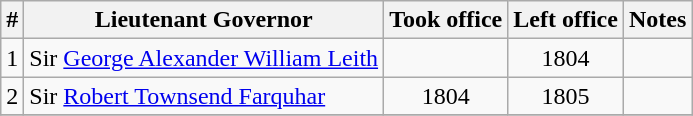<table class="wikitable sortable"  style="text-align:center;">
<tr>
<th>#</th>
<th>Lieutenant Governor</th>
<th class="unsortable">Took office</th>
<th class="unsortable">Left office</th>
<th class="unsortable">Notes</th>
</tr>
<tr>
<td>1</td>
<td align="left">Sir <a href='#'>George Alexander William Leith</a></td>
<td></td>
<td>1804</td>
<td></td>
</tr>
<tr>
<td>2</td>
<td align="left">Sir <a href='#'>Robert Townsend Farquhar</a></td>
<td>1804</td>
<td>1805</td>
<td></td>
</tr>
<tr>
</tr>
</table>
